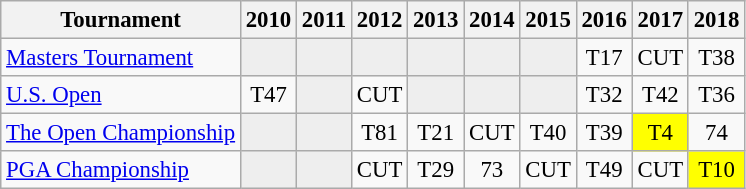<table class="wikitable" style="font-size:95%;text-align:center;">
<tr>
<th>Tournament</th>
<th>2010</th>
<th>2011</th>
<th>2012</th>
<th>2013</th>
<th>2014</th>
<th>2015</th>
<th>2016</th>
<th>2017</th>
<th>2018</th>
</tr>
<tr>
<td align=left><a href='#'>Masters Tournament</a></td>
<td style="background:#eeeeee;"></td>
<td style="background:#eeeeee;"></td>
<td style="background:#eeeeee;"></td>
<td style="background:#eeeeee;"></td>
<td style="background:#eeeeee;"></td>
<td style="background:#eeeeee;"></td>
<td>T17</td>
<td>CUT</td>
<td>T38</td>
</tr>
<tr>
<td align=left><a href='#'>U.S. Open</a></td>
<td>T47</td>
<td style="background:#eeeeee;"></td>
<td>CUT</td>
<td style="background:#eeeeee;"></td>
<td style="background:#eeeeee;"></td>
<td style="background:#eeeeee;"></td>
<td>T32</td>
<td>T42</td>
<td>T36</td>
</tr>
<tr>
<td align=left><a href='#'>The Open Championship</a></td>
<td style="background:#eeeeee;"></td>
<td style="background:#eeeeee;"></td>
<td>T81</td>
<td>T21</td>
<td>CUT</td>
<td>T40</td>
<td>T39</td>
<td style="background:yellow;">T4</td>
<td>74</td>
</tr>
<tr>
<td align=left><a href='#'>PGA Championship</a></td>
<td style="background:#eeeeee;"></td>
<td style="background:#eeeeee;"></td>
<td>CUT</td>
<td>T29</td>
<td>73</td>
<td>CUT</td>
<td>T49</td>
<td>CUT</td>
<td style="background:yellow;">T10</td>
</tr>
</table>
